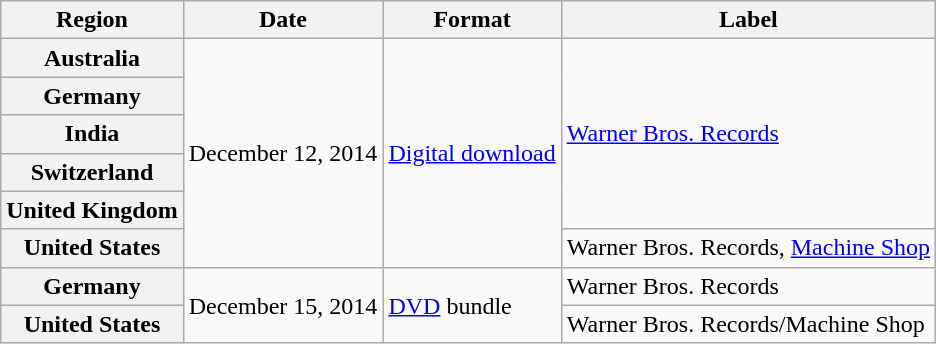<table class="wikitable plainrowheaders">
<tr>
<th scope="col">Region</th>
<th scope="col">Date</th>
<th scope="col">Format</th>
<th scope="col">Label</th>
</tr>
<tr>
<th scope="row">Australia</th>
<td rowspan="6">December 12, 2014</td>
<td rowspan="6"><a href='#'>Digital download</a></td>
<td rowspan="5"><a href='#'>Warner Bros. Records</a></td>
</tr>
<tr>
<th scope="row">Germany</th>
</tr>
<tr>
<th scope="row">India</th>
</tr>
<tr>
<th scope="row">Switzerland</th>
</tr>
<tr>
<th scope="row">United Kingdom</th>
</tr>
<tr>
<th scope="row">United States</th>
<td>Warner Bros. Records, <a href='#'>Machine Shop</a></td>
</tr>
<tr>
<th scope="row">Germany</th>
<td rowspan="2">December 15, 2014</td>
<td rowspan="2"><a href='#'>DVD</a> bundle</td>
<td>Warner Bros. Records</td>
</tr>
<tr>
<th scope="row">United States</th>
<td>Warner Bros. Records/Machine Shop</td>
</tr>
</table>
